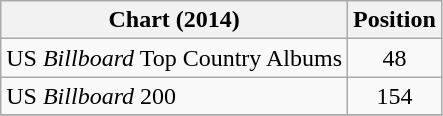<table class="wikitable">
<tr>
<th>Chart (2014)</th>
<th>Position</th>
</tr>
<tr>
<td>US <em>Billboard</em> Top Country Albums</td>
<td style="text-align:center;">48</td>
</tr>
<tr>
<td>US <em>Billboard</em> 200</td>
<td style="text-align:center;">154</td>
</tr>
<tr>
</tr>
</table>
